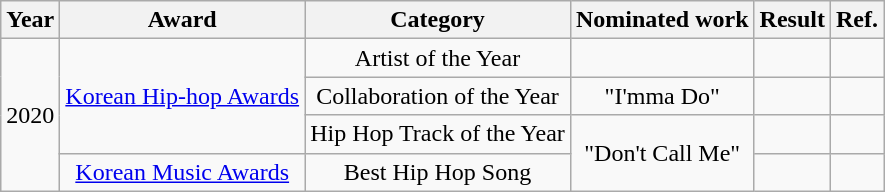<table class="wikitable plainrowheaders" style="text-align:center;">
<tr>
<th>Year</th>
<th>Award</th>
<th>Category</th>
<th>Nominated work</th>
<th>Result</th>
<th>Ref.</th>
</tr>
<tr>
<td rowspan="4">2020</td>
<td rowspan="3"><a href='#'>Korean Hip-hop Awards</a></td>
<td>Artist of the Year</td>
<td></td>
<td></td>
<td></td>
</tr>
<tr>
<td>Collaboration of the Year</td>
<td>"I'mma Do"<br></td>
<td></td>
<td></td>
</tr>
<tr>
<td>Hip Hop Track of the Year</td>
<td rowspan="2">"Don't Call Me"</td>
<td></td>
<td></td>
</tr>
<tr>
<td><a href='#'>Korean Music Awards</a></td>
<td>Best Hip Hop Song</td>
<td></td>
<td></td>
</tr>
</table>
